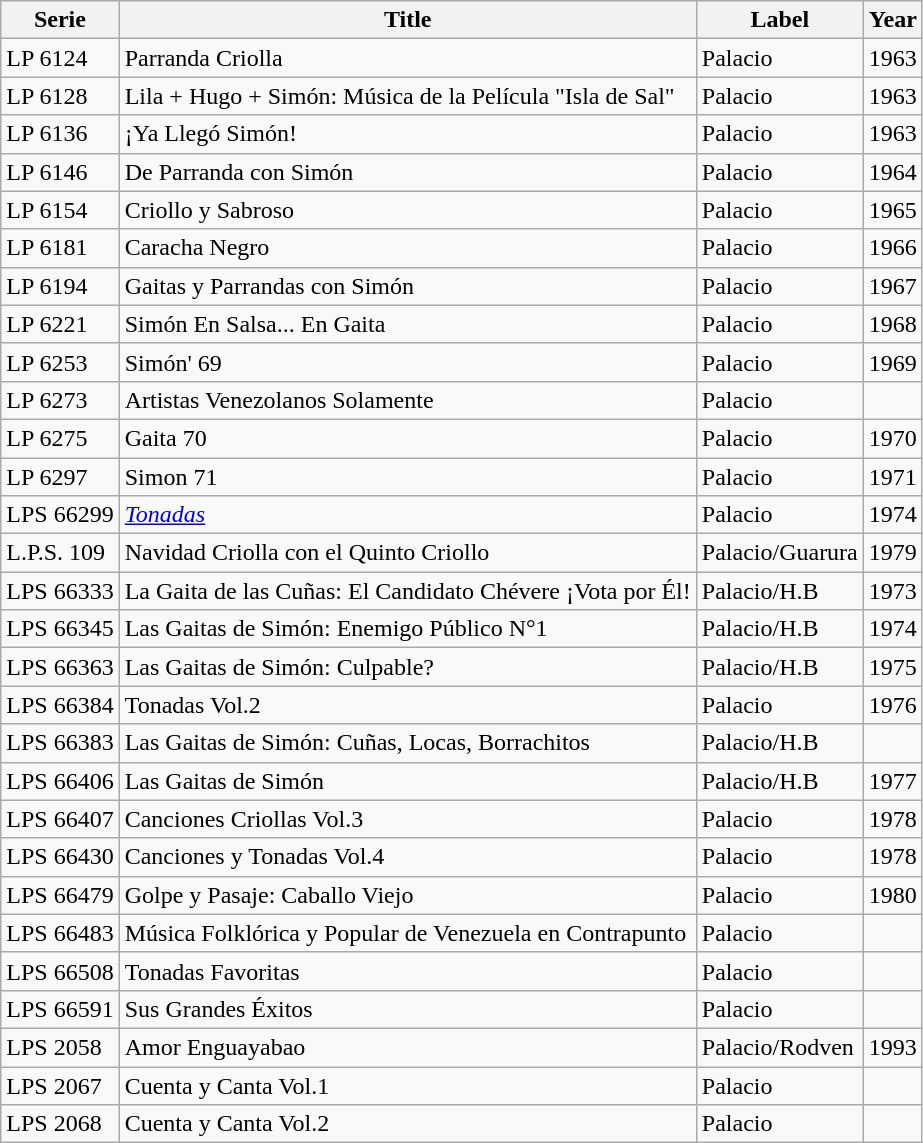<table class="wikitable">
<tr>
<th>Serie</th>
<th>Title</th>
<th>Label</th>
<th>Year</th>
</tr>
<tr>
<td>LP 6124</td>
<td>Parranda Criolla</td>
<td>Palacio</td>
<td>1963</td>
</tr>
<tr>
<td>LP 6128</td>
<td>Lila + Hugo + Simón: Música de la Película "Isla de Sal"</td>
<td>Palacio</td>
<td>1963</td>
</tr>
<tr>
<td>LP 6136</td>
<td>¡Ya Llegó Simón!</td>
<td>Palacio</td>
<td>1963</td>
</tr>
<tr>
<td>LP 6146</td>
<td>De Parranda con Simón</td>
<td>Palacio</td>
<td>1964</td>
</tr>
<tr>
<td>LP 6154</td>
<td>Criollo y Sabroso</td>
<td>Palacio</td>
<td>1965</td>
</tr>
<tr>
<td>LP 6181</td>
<td>Caracha Negro</td>
<td>Palacio</td>
<td>1966</td>
</tr>
<tr>
<td>LP 6194</td>
<td>Gaitas y Parrandas con Simón</td>
<td>Palacio</td>
<td>1967</td>
</tr>
<tr>
<td>LP 6221</td>
<td>Simón En Salsa... En Gaita</td>
<td>Palacio</td>
<td>1968</td>
</tr>
<tr>
<td>LP 6253</td>
<td>Simón' 69</td>
<td>Palacio</td>
<td>1969</td>
</tr>
<tr>
<td>LP 6273</td>
<td>Artistas Venezolanos Solamente</td>
<td>Palacio</td>
<td></td>
</tr>
<tr>
<td>LP 6275</td>
<td>Gaita 70</td>
<td>Palacio</td>
<td>1970</td>
</tr>
<tr>
<td>LP 6297</td>
<td>Simon 71</td>
<td>Palacio</td>
<td>1971</td>
</tr>
<tr>
<td>LPS 66299</td>
<td><em><a href='#'>Tonadas</a></em></td>
<td>Palacio</td>
<td>1974</td>
</tr>
<tr>
<td>L.P.S. 109</td>
<td>Navidad Criolla con el Quinto Criollo</td>
<td>Palacio/Guarura</td>
<td>1979</td>
</tr>
<tr>
<td>LPS 66333</td>
<td>La Gaita de las Cuñas: El Candidato Chévere ¡Vota por Él!</td>
<td>Palacio/H.B</td>
<td>1973</td>
</tr>
<tr>
<td>LPS 66345</td>
<td>Las Gaitas de Simón: Enemigo Público N°1</td>
<td>Palacio/H.B</td>
<td>1974</td>
</tr>
<tr>
<td>LPS 66363</td>
<td>Las Gaitas de Simón: Culpable?</td>
<td>Palacio/H.B</td>
<td>1975</td>
</tr>
<tr>
<td>LPS 66384</td>
<td>Tonadas Vol.2</td>
<td>Palacio</td>
<td>1976</td>
</tr>
<tr>
<td>LPS 66383</td>
<td>Las Gaitas de Simón: Cuñas, Locas, Borrachitos</td>
<td>Palacio/H.B</td>
<td></td>
</tr>
<tr>
<td>LPS 66406</td>
<td>Las Gaitas de Simón</td>
<td>Palacio/H.B</td>
<td>1977</td>
</tr>
<tr>
<td>LPS 66407</td>
<td>Canciones Criollas Vol.3</td>
<td>Palacio</td>
<td>1978</td>
</tr>
<tr>
<td>LPS 66430</td>
<td>Canciones y Tonadas Vol.4</td>
<td>Palacio</td>
<td>1978</td>
</tr>
<tr>
<td>LPS 66479</td>
<td>Golpe y Pasaje: Caballo Viejo</td>
<td>Palacio</td>
<td>1980</td>
</tr>
<tr>
<td>LPS 66483</td>
<td>Música Folklórica y Popular de Venezuela en Contrapunto</td>
<td>Palacio</td>
<td></td>
</tr>
<tr>
<td>LPS 66508</td>
<td>Tonadas Favoritas</td>
<td>Palacio</td>
<td></td>
</tr>
<tr>
<td>LPS 66591</td>
<td>Sus Grandes Éxitos</td>
<td>Palacio</td>
<td></td>
</tr>
<tr>
<td>LPS 2058</td>
<td>Amor Enguayabao</td>
<td>Palacio/Rodven</td>
<td>1993</td>
</tr>
<tr>
<td>LPS 2067</td>
<td>Cuenta y Canta Vol.1</td>
<td>Palacio</td>
<td></td>
</tr>
<tr>
<td>LPS 2068</td>
<td>Cuenta y Canta Vol.2</td>
<td>Palacio</td>
<td></td>
</tr>
</table>
